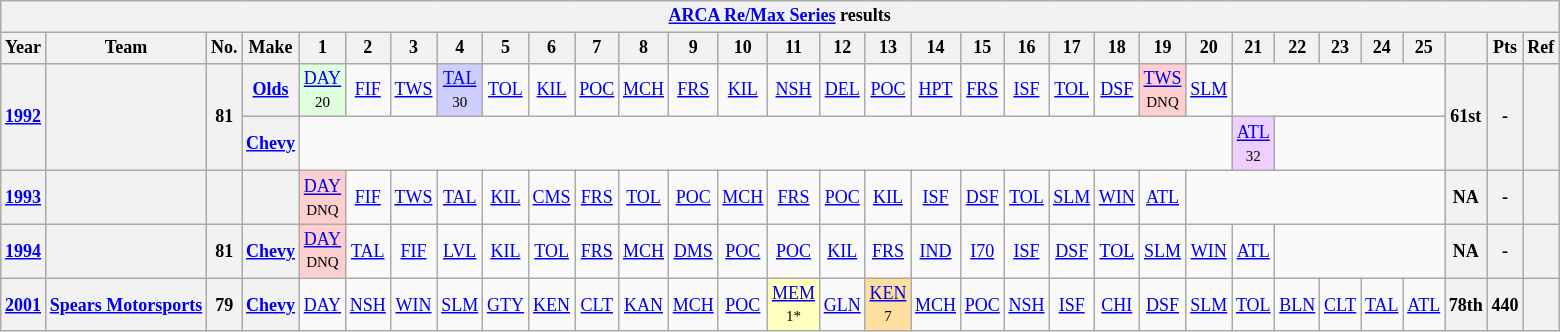<table class="wikitable" style="text-align:center; font-size:75%">
<tr>
<th colspan=45><a href='#'>ARCA Re/Max Series</a> results</th>
</tr>
<tr>
<th>Year</th>
<th>Team</th>
<th>No.</th>
<th>Make</th>
<th>1</th>
<th>2</th>
<th>3</th>
<th>4</th>
<th>5</th>
<th>6</th>
<th>7</th>
<th>8</th>
<th>9</th>
<th>10</th>
<th>11</th>
<th>12</th>
<th>13</th>
<th>14</th>
<th>15</th>
<th>16</th>
<th>17</th>
<th>18</th>
<th>19</th>
<th>20</th>
<th>21</th>
<th>22</th>
<th>23</th>
<th>24</th>
<th>25</th>
<th></th>
<th>Pts</th>
<th>Ref</th>
</tr>
<tr>
<th rowspan=2><a href='#'>1992</a></th>
<th rowspan=2></th>
<th rowspan=2>81</th>
<th><a href='#'>Olds</a></th>
<td style="background:#DFFFDF;"><a href='#'>DAY</a><br><small>20</small></td>
<td><a href='#'>FIF</a></td>
<td><a href='#'>TWS</a></td>
<td style="background:#CFCFFF;"><a href='#'>TAL</a><br><small>30</small></td>
<td><a href='#'>TOL</a></td>
<td><a href='#'>KIL</a></td>
<td><a href='#'>POC</a></td>
<td><a href='#'>MCH</a></td>
<td><a href='#'>FRS</a></td>
<td><a href='#'>KIL</a></td>
<td><a href='#'>NSH</a></td>
<td><a href='#'>DEL</a></td>
<td><a href='#'>POC</a></td>
<td><a href='#'>HPT</a></td>
<td><a href='#'>FRS</a></td>
<td><a href='#'>ISF</a></td>
<td><a href='#'>TOL</a></td>
<td><a href='#'>DSF</a></td>
<td style="background:#FFCFCF;"><a href='#'>TWS</a><br><small>DNQ</small></td>
<td><a href='#'>SLM</a></td>
<td colspan=5></td>
<th rowspan=2>61st</th>
<th rowspan=2>-</th>
<th rowspan=2></th>
</tr>
<tr>
<th><a href='#'>Chevy</a></th>
<td colspan=20></td>
<td style="background:#EFCFFF;"><a href='#'>ATL</a><br><small>32</small></td>
<td colspan=4></td>
</tr>
<tr>
<th><a href='#'>1993</a></th>
<th></th>
<th></th>
<th></th>
<td style="background:#FFCFCF;"><a href='#'>DAY</a><br><small>DNQ</small></td>
<td><a href='#'>FIF</a></td>
<td><a href='#'>TWS</a></td>
<td><a href='#'>TAL</a></td>
<td><a href='#'>KIL</a></td>
<td><a href='#'>CMS</a></td>
<td><a href='#'>FRS</a></td>
<td><a href='#'>TOL</a></td>
<td><a href='#'>POC</a></td>
<td><a href='#'>MCH</a></td>
<td><a href='#'>FRS</a></td>
<td><a href='#'>POC</a></td>
<td><a href='#'>KIL</a></td>
<td><a href='#'>ISF</a></td>
<td><a href='#'>DSF</a></td>
<td><a href='#'>TOL</a></td>
<td><a href='#'>SLM</a></td>
<td><a href='#'>WIN</a></td>
<td><a href='#'>ATL</a></td>
<td colspan=6></td>
<th>NA</th>
<th>-</th>
<th></th>
</tr>
<tr>
<th><a href='#'>1994</a></th>
<th></th>
<th>81</th>
<th><a href='#'>Chevy</a></th>
<td style="background:#FFCFCF;"><a href='#'>DAY</a><br><small>DNQ</small></td>
<td><a href='#'>TAL</a></td>
<td><a href='#'>FIF</a></td>
<td><a href='#'>LVL</a></td>
<td><a href='#'>KIL</a></td>
<td><a href='#'>TOL</a></td>
<td><a href='#'>FRS</a></td>
<td><a href='#'>MCH</a></td>
<td><a href='#'>DMS</a></td>
<td><a href='#'>POC</a></td>
<td><a href='#'>POC</a></td>
<td><a href='#'>KIL</a></td>
<td><a href='#'>FRS</a></td>
<td><a href='#'>IND</a></td>
<td><a href='#'>I70</a></td>
<td><a href='#'>ISF</a></td>
<td><a href='#'>DSF</a></td>
<td><a href='#'>TOL</a></td>
<td><a href='#'>SLM</a></td>
<td><a href='#'>WIN</a></td>
<td><a href='#'>ATL</a></td>
<td colspan=4></td>
<th>NA</th>
<th>-</th>
<th></th>
</tr>
<tr>
<th><a href='#'>2001</a></th>
<th><a href='#'>Spears Motorsports</a></th>
<th>79</th>
<th><a href='#'>Chevy</a></th>
<td><a href='#'>DAY</a></td>
<td><a href='#'>NSH</a></td>
<td><a href='#'>WIN</a></td>
<td><a href='#'>SLM</a></td>
<td><a href='#'>GTY</a></td>
<td><a href='#'>KEN</a></td>
<td><a href='#'>CLT</a></td>
<td><a href='#'>KAN</a></td>
<td><a href='#'>MCH</a></td>
<td><a href='#'>POC</a></td>
<td style="background:#FFFFBF;"><a href='#'>MEM</a><br><small>1*</small></td>
<td><a href='#'>GLN</a></td>
<td style="background:#FFDF9F;"><a href='#'>KEN</a><br><small>7</small></td>
<td><a href='#'>MCH</a></td>
<td><a href='#'>POC</a></td>
<td><a href='#'>NSH</a></td>
<td><a href='#'>ISF</a></td>
<td><a href='#'>CHI</a></td>
<td><a href='#'>DSF</a></td>
<td><a href='#'>SLM</a></td>
<td><a href='#'>TOL</a></td>
<td><a href='#'>BLN</a></td>
<td><a href='#'>CLT</a></td>
<td><a href='#'>TAL</a></td>
<td><a href='#'>ATL</a></td>
<th>78th</th>
<th>440</th>
<th></th>
</tr>
</table>
